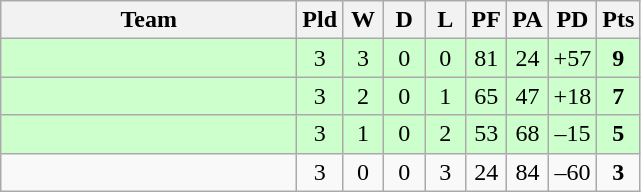<table class="wikitable" style="text-align:center;">
<tr>
<th width=190>Team</th>
<th width=20 abbr="Played">Pld</th>
<th width=20 abbr="Won">W</th>
<th width=20 abbr="Drawn">D</th>
<th width=20 abbr="Lost">L</th>
<th width=20 abbr="Points for">PF</th>
<th width=20 abbr="Points against">PA</th>
<th width=25 abbr="Points difference">PD</th>
<th width=20 abbr="Points">Pts</th>
</tr>
<tr style="background:#ccffcc">
<td align=left></td>
<td>3</td>
<td>3</td>
<td>0</td>
<td>0</td>
<td>81</td>
<td>24</td>
<td>+57</td>
<td><strong>9</strong></td>
</tr>
<tr style="background:#ccffcc">
<td align=left></td>
<td>3</td>
<td>2</td>
<td>0</td>
<td>1</td>
<td>65</td>
<td>47</td>
<td>+18</td>
<td><strong>7</strong></td>
</tr>
<tr style="background:#ccffcc">
<td align=left></td>
<td>3</td>
<td>1</td>
<td>0</td>
<td>2</td>
<td>53</td>
<td>68</td>
<td>–15</td>
<td><strong>5</strong></td>
</tr>
<tr>
<td align=left></td>
<td>3</td>
<td>0</td>
<td>0</td>
<td>3</td>
<td>24</td>
<td>84</td>
<td>–60</td>
<td><strong>3</strong></td>
</tr>
</table>
